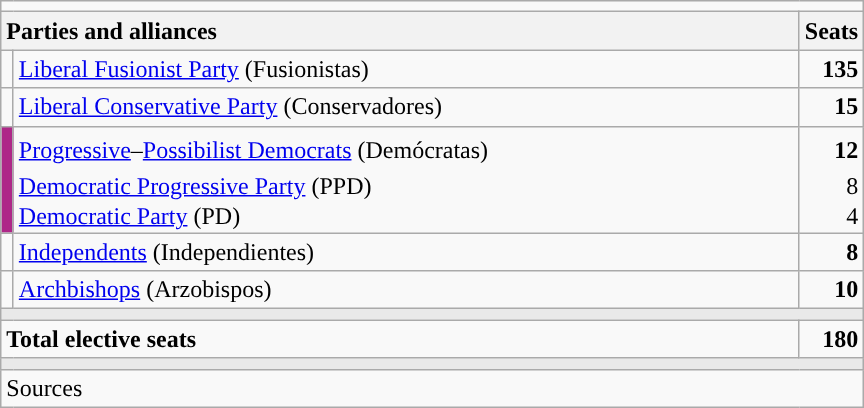<table class="wikitable" style="text-align:right;">
<tr>
<td colspan="3"></td>
</tr>
<tr>
<th style="text-align:left;" colspan="2" width="525">Parties and alliances</th>
<th width="35">Seats</th>
</tr>
<tr>
<td width="1" style="color:inherit;background:"></td>
<td align="left"><a href='#'>Liberal Fusionist Party</a> (Fusionistas)</td>
<td><strong>135</strong></td>
</tr>
<tr>
<td style="color:inherit;background:"></td>
<td align="left"><a href='#'>Liberal Conservative Party</a> (Conservadores)</td>
<td><strong>15</strong></td>
</tr>
<tr style="line-height:23px;">
<td rowspan="3" bgcolor="#AE2788"></td>
<td align="left"><a href='#'>Progressive</a>–<a href='#'>Possibilist Democrats</a> (Demócratas)</td>
<td><strong>12</strong></td>
</tr>
<tr style="border-bottom-style:hidden; border-top-style:hidden; line-height:14px;">
<td align="left"><span><a href='#'>Democratic Progressive Party</a> (PPD)</span></td>
<td>8</td>
</tr>
<tr style="line-height:14px;">
<td align="left"><span><a href='#'>Democratic Party</a> (PD)</span></td>
<td>4</td>
</tr>
<tr>
<td style="color:inherit;background:"></td>
<td align="left"><a href='#'>Independents</a> (Independientes)</td>
<td><strong>8</strong></td>
</tr>
<tr>
<td style="color:inherit;background:"></td>
<td align="left"><a href='#'>Archbishops</a> (Arzobispos)</td>
<td><strong>10</strong></td>
</tr>
<tr>
<td colspan="3" bgcolor="#E9E9E9"></td>
</tr>
<tr style="font-weight:bold;">
<td align="left" colspan="2">Total elective seats</td>
<td>180</td>
</tr>
<tr>
<td colspan="3" bgcolor="#E9E9E9"></td>
</tr>
<tr>
<td align="left" colspan="3">Sources</td>
</tr>
</table>
